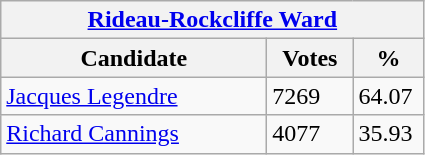<table class="wikitable">
<tr>
<th colspan="3"><a href='#'>Rideau-Rockcliffe Ward</a></th>
</tr>
<tr>
<th style="width: 170px">Candidate</th>
<th style="width: 50px">Votes</th>
<th style="width: 40px">%</th>
</tr>
<tr>
<td><a href='#'>Jacques Legendre</a></td>
<td>7269</td>
<td>64.07</td>
</tr>
<tr>
<td><a href='#'>Richard Cannings</a></td>
<td>4077</td>
<td>35.93</td>
</tr>
</table>
